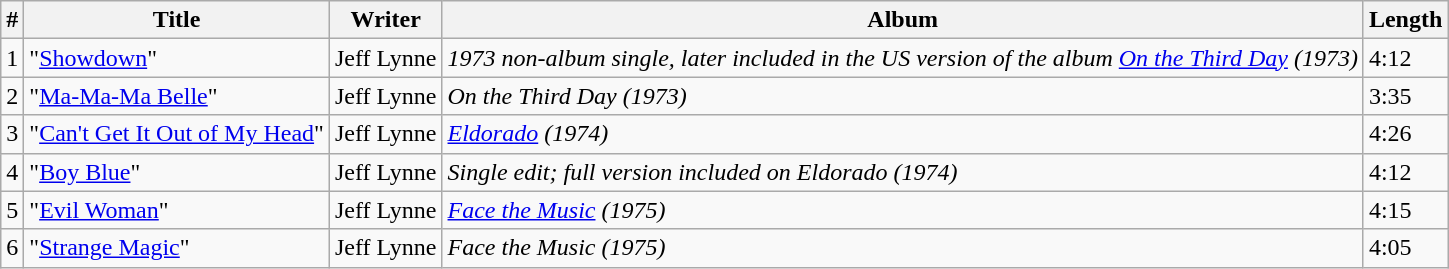<table class="wikitable sortable">
<tr>
<th>#</th>
<th>Title</th>
<th>Writer</th>
<th>Album</th>
<th>Length</th>
</tr>
<tr>
<td>1</td>
<td>"<a href='#'>Showdown</a>"</td>
<td>Jeff Lynne</td>
<td><em>1973 non-album single, later included in the US version of the album <a href='#'>On the Third Day</a> (1973)</em></td>
<td>4:12</td>
</tr>
<tr>
<td>2</td>
<td>"<a href='#'>Ma-Ma-Ma Belle</a>"</td>
<td>Jeff Lynne</td>
<td><em>On the Third Day (1973)</em></td>
<td>3:35</td>
</tr>
<tr>
<td>3</td>
<td>"<a href='#'>Can't Get It Out of My Head</a>"</td>
<td>Jeff Lynne</td>
<td><em><a href='#'>Eldorado</a> (1974)</em></td>
<td>4:26</td>
</tr>
<tr>
<td>4</td>
<td>"<a href='#'>Boy Blue</a>"</td>
<td>Jeff Lynne</td>
<td><em>Single edit; full version included on Eldorado (1974)</em></td>
<td>4:12</td>
</tr>
<tr>
<td>5</td>
<td>"<a href='#'>Evil Woman</a>"</td>
<td>Jeff Lynne</td>
<td><em><a href='#'>Face the Music</a> (1975)</em></td>
<td>4:15</td>
</tr>
<tr>
<td>6</td>
<td>"<a href='#'>Strange Magic</a>"</td>
<td>Jeff Lynne</td>
<td><em>Face the Music (1975)</em></td>
<td>4:05</td>
</tr>
</table>
